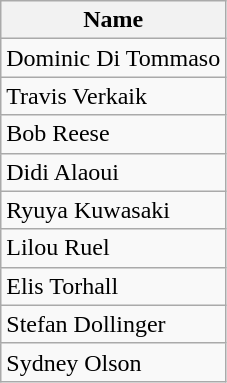<table class="wikitable">
<tr>
<th>Name</th>
</tr>
<tr>
<td> Dominic Di Tommaso</td>
</tr>
<tr>
<td> Travis Verkaik</td>
</tr>
<tr>
<td> Bob Reese</td>
</tr>
<tr>
<td> Didi Alaoui</td>
</tr>
<tr>
<td> Ryuya Kuwasaki</td>
</tr>
<tr>
<td> Lilou Ruel</td>
</tr>
<tr>
<td> Elis Torhall</td>
</tr>
<tr>
<td> Stefan Dollinger</td>
</tr>
<tr>
<td> Sydney Olson</td>
</tr>
</table>
